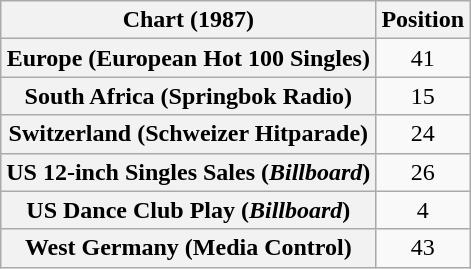<table class="wikitable sortable plainrowheaders" style="text-align:center">
<tr>
<th scope="col">Chart (1987)</th>
<th scope="col">Position</th>
</tr>
<tr>
<th scope="row">Europe (European Hot 100 Singles)</th>
<td>41</td>
</tr>
<tr>
<th scope="row">South Africa (Springbok Radio)</th>
<td>15</td>
</tr>
<tr>
<th scope="row">Switzerland (Schweizer Hitparade)</th>
<td>24</td>
</tr>
<tr>
<th scope="row">US 12-inch Singles Sales (<em>Billboard</em>)</th>
<td>26</td>
</tr>
<tr>
<th scope="row">US Dance Club Play (<em>Billboard</em>)</th>
<td>4</td>
</tr>
<tr>
<th scope="row">West Germany (Media Control)</th>
<td>43</td>
</tr>
</table>
